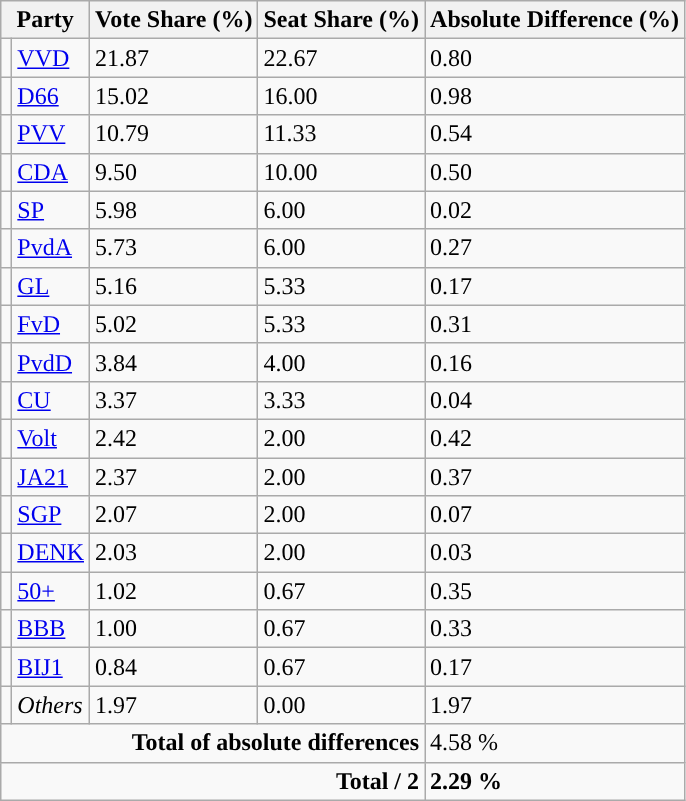<table class="wikitable">
<tr>
<th colspan="2">Party</th>
<th>Vote Share (%)</th>
<th>Seat Share (%)</th>
<th>Absolute Difference (%)</th>
</tr>
<tr>
<td style="background:"></td>
<td><a href='#'>VVD</a></td>
<td>21.87</td>
<td>22.67</td>
<td>0.80</td>
</tr>
<tr>
<td style="background:"></td>
<td><a href='#'>D66</a></td>
<td>15.02</td>
<td>16.00</td>
<td>0.98</td>
</tr>
<tr>
<td style="background:"></td>
<td><a href='#'>PVV</a></td>
<td>10.79</td>
<td>11.33</td>
<td>0.54</td>
</tr>
<tr>
<td style="background:"></td>
<td><a href='#'>CDA</a></td>
<td>9.50</td>
<td>10.00</td>
<td>0.50</td>
</tr>
<tr>
<td style="background:"></td>
<td><a href='#'>SP</a></td>
<td>5.98</td>
<td>6.00</td>
<td>0.02</td>
</tr>
<tr>
<td style="background:"></td>
<td><a href='#'>PvdA</a></td>
<td>5.73</td>
<td>6.00</td>
<td>0.27</td>
</tr>
<tr>
<td style="background:"></td>
<td><a href='#'>GL</a></td>
<td>5.16</td>
<td>5.33</td>
<td>0.17</td>
</tr>
<tr>
<td style="background:"></td>
<td><a href='#'>FvD</a></td>
<td>5.02</td>
<td>5.33</td>
<td>0.31</td>
</tr>
<tr>
<td style="background:"></td>
<td><a href='#'>PvdD</a></td>
<td>3.84</td>
<td>4.00</td>
<td>0.16</td>
</tr>
<tr>
<td style="background:"></td>
<td><a href='#'>CU</a></td>
<td>3.37</td>
<td>3.33</td>
<td>0.04</td>
</tr>
<tr>
<td style="background:"></td>
<td><a href='#'>Volt</a></td>
<td>2.42</td>
<td>2.00</td>
<td>0.42</td>
</tr>
<tr>
<td style="background:"></td>
<td><a href='#'>JA21</a></td>
<td>2.37</td>
<td>2.00</td>
<td>0.37</td>
</tr>
<tr>
<td style="background:"></td>
<td><a href='#'>SGP</a></td>
<td>2.07</td>
<td>2.00</td>
<td>0.07</td>
</tr>
<tr>
<td style="background:"></td>
<td><a href='#'>DENK</a></td>
<td>2.03</td>
<td>2.00</td>
<td>0.03</td>
</tr>
<tr>
<td style="background:"></td>
<td><a href='#'>50+</a></td>
<td>1.02</td>
<td>0.67</td>
<td>0.35</td>
</tr>
<tr>
<td style="background:"></td>
<td><a href='#'>BBB</a></td>
<td>1.00</td>
<td>0.67</td>
<td>0.33</td>
</tr>
<tr>
<td style="background:"></td>
<td><a href='#'>BIJ1</a></td>
<td>0.84</td>
<td>0.67</td>
<td>0.17</td>
</tr>
<tr>
<td style="background:"></td>
<td><em>Others</em></td>
<td>1.97</td>
<td>0.00</td>
<td>1.97</td>
</tr>
<tr>
<td align="right" colspan="4"><strong>Total of absolute differences</strong></td>
<td>4.58 %</td>
</tr>
<tr>
<td align="right" colspan="4"><strong>Total / 2</strong></td>
<td><strong>2.29 %</strong></td>
</tr>
</table>
